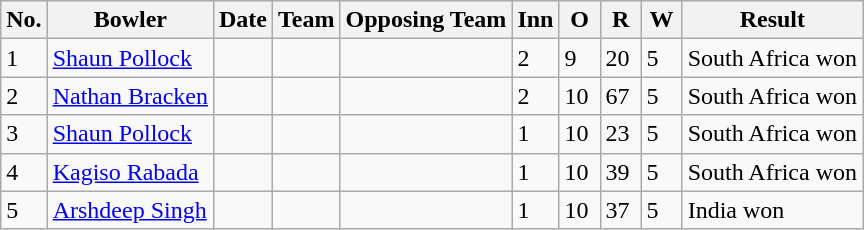<table class="wikitable sortable">
<tr>
<th>No.</th>
<th>Bowler</th>
<th>Date</th>
<th>Team</th>
<th>Opposing Team</th>
<th scope="col" style="width:20px;">Inn</th>
<th scope="col" style="width:20px;">O</th>
<th scope="col" style="width:20px;">R</th>
<th scope="col" style="width:20px;">W</th>
<th>Result</th>
</tr>
<tr>
<td>1</td>
<td><a href='#'>Shaun Pollock</a></td>
<td></td>
<td></td>
<td></td>
<td>2</td>
<td>9</td>
<td>20</td>
<td>5</td>
<td>South Africa won</td>
</tr>
<tr>
<td>2</td>
<td><a href='#'>Nathan Bracken</a></td>
<td></td>
<td></td>
<td></td>
<td>2</td>
<td>10</td>
<td>67</td>
<td>5</td>
<td>South Africa won</td>
</tr>
<tr>
<td>3</td>
<td><a href='#'>Shaun Pollock</a></td>
<td></td>
<td></td>
<td></td>
<td>1</td>
<td>10</td>
<td>23</td>
<td>5</td>
<td>South Africa won</td>
</tr>
<tr>
<td>4</td>
<td><a href='#'>Kagiso Rabada</a></td>
<td></td>
<td></td>
<td></td>
<td>1</td>
<td>10</td>
<td>39</td>
<td>5</td>
<td>South Africa won</td>
</tr>
<tr>
<td>5</td>
<td><a href='#'>Arshdeep Singh</a></td>
<td></td>
<td></td>
<td></td>
<td>1</td>
<td>10</td>
<td>37</td>
<td>5</td>
<td>India won</td>
</tr>
</table>
